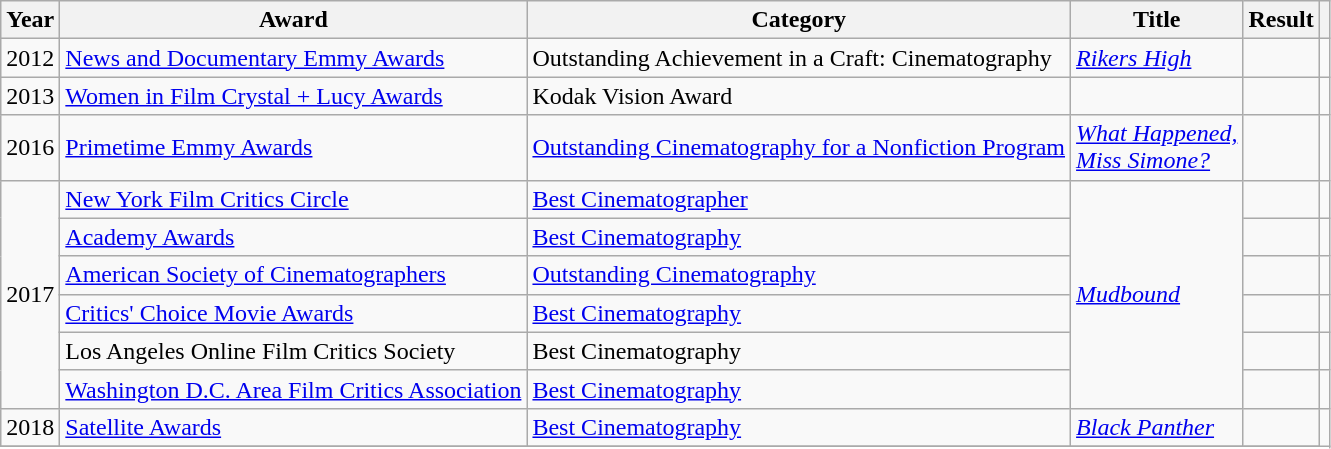<table class="wikitable">
<tr>
<th>Year</th>
<th>Award</th>
<th>Category</th>
<th>Title</th>
<th>Result</th>
<th></th>
</tr>
<tr>
<td>2012</td>
<td><a href='#'>News and Documentary Emmy Awards</a></td>
<td>Outstanding Achievement in a Craft: Cinematography</td>
<td><em><a href='#'>Rikers High</a></em></td>
<td></td>
<td></td>
</tr>
<tr>
<td>2013</td>
<td><a href='#'>Women in Film Crystal + Lucy Awards</a></td>
<td>Kodak Vision Award</td>
<td></td>
<td></td>
<td></td>
</tr>
<tr>
<td>2016</td>
<td><a href='#'>Primetime Emmy Awards</a></td>
<td><a href='#'>Outstanding Cinematography for a Nonfiction Program</a></td>
<td><em><a href='#'>What Happened,<br>Miss Simone?</a></em></td>
<td></td>
<td></td>
</tr>
<tr>
<td rowspan=6>2017</td>
<td><a href='#'>New York Film Critics Circle</a></td>
<td><a href='#'>Best Cinematographer</a></td>
<td rowspan=6><em><a href='#'>Mudbound</a></em></td>
<td></td>
<td></td>
</tr>
<tr>
<td><a href='#'>Academy Awards</a></td>
<td><a href='#'>Best Cinematography</a></td>
<td></td>
<td></td>
</tr>
<tr>
<td><a href='#'>American Society of Cinematographers</a></td>
<td><a href='#'>Outstanding Cinematography</a></td>
<td></td>
<td></td>
</tr>
<tr>
<td><a href='#'>Critics' Choice Movie Awards</a></td>
<td><a href='#'>Best Cinematography</a></td>
<td></td>
<td></td>
</tr>
<tr>
<td>Los Angeles Online Film Critics Society</td>
<td>Best Cinematography</td>
<td></td>
<td></td>
</tr>
<tr>
<td><a href='#'>Washington D.C. Area Film Critics Association</a></td>
<td><a href='#'>Best Cinematography</a></td>
<td></td>
<td></td>
</tr>
<tr>
<td>2018</td>
<td><a href='#'>Satellite Awards</a></td>
<td><a href='#'>Best Cinematography</a></td>
<td><em><a href='#'>Black Panther</a></em></td>
<td></td>
</tr>
<tr>
</tr>
</table>
